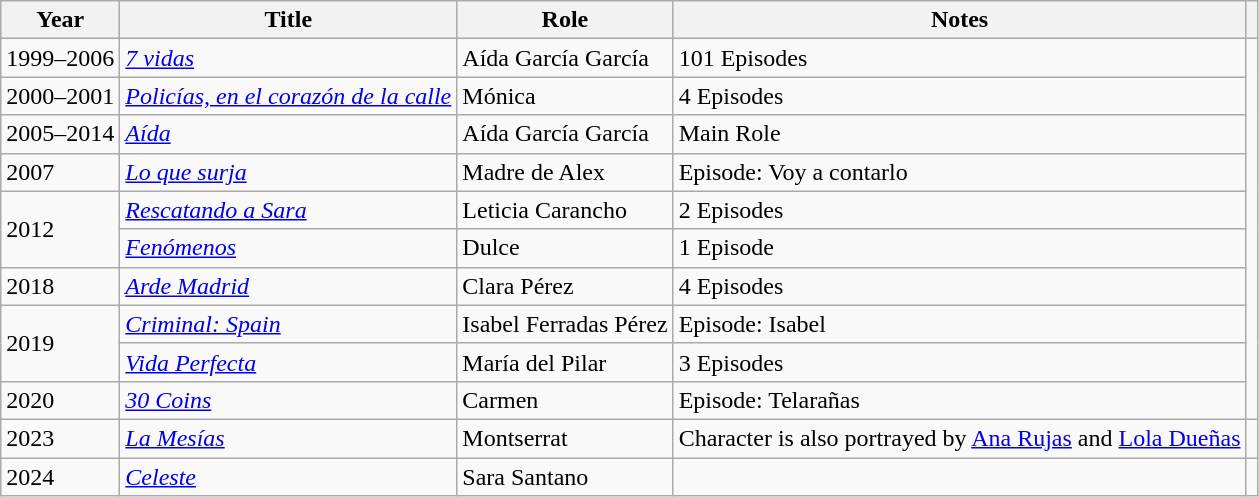<table class="wikitable plainrowheaders sortable">
<tr>
<th scope="col">Year</th>
<th scope="col">Title</th>
<th scope="col">Role</th>
<th scope="col" class="unsortable">Notes</th>
<th scope="col" class="unsortable"></th>
</tr>
<tr>
<td>1999–2006</td>
<td><em><a href='#'>7 vidas</a></em></td>
<td>Aída García García</td>
<td>101 Episodes</td>
</tr>
<tr>
<td>2000–2001</td>
<td><em><a href='#'>Policías, en el corazón de la calle</a></em></td>
<td>Mónica</td>
<td>4 Episodes</td>
</tr>
<tr>
<td>2005–2014</td>
<td><em><a href='#'>Aída</a></em></td>
<td>Aída García García</td>
<td>Main Role</td>
</tr>
<tr>
<td>2007</td>
<td><em><a href='#'>Lo que surja</a></em></td>
<td>Madre de Alex</td>
<td>Episode: Voy a contarlo</td>
</tr>
<tr>
<td rowspan="2" scope="row">2012</td>
<td><em><a href='#'>Rescatando a Sara</a></em></td>
<td>Leticia Carancho</td>
<td>2 Episodes</td>
</tr>
<tr>
<td><em><a href='#'>Fenómenos</a></em></td>
<td>Dulce</td>
<td>1 Episode</td>
</tr>
<tr>
<td>2018</td>
<td><em><a href='#'>Arde Madrid</a></em></td>
<td>Clara Pérez</td>
<td>4 Episodes</td>
</tr>
<tr>
<td rowspan="2" scope="row">2019</td>
<td><em><a href='#'>Criminal: Spain</a></em></td>
<td>Isabel Ferradas Pérez</td>
<td>Episode: Isabel</td>
</tr>
<tr>
<td><em><a href='#'>Vida Perfecta</a></em></td>
<td>María del Pilar</td>
<td>3 Episodes</td>
</tr>
<tr>
<td>2020</td>
<td><em><a href='#'>30 Coins</a></em></td>
<td>Carmen</td>
<td>Episode: Telarañas</td>
</tr>
<tr>
<td>2023</td>
<td><em><a href='#'>La Mesías</a></em></td>
<td>Montserrat</td>
<td>Character is also portrayed by <a href='#'>Ana Rujas</a> and <a href='#'>Lola Dueñas</a></td>
<td align = "center"></td>
</tr>
<tr>
<td>2024</td>
<td><em><a href='#'>Celeste</a></em></td>
<td>Sara Santano</td>
<td></td>
<td></td>
</tr>
</table>
